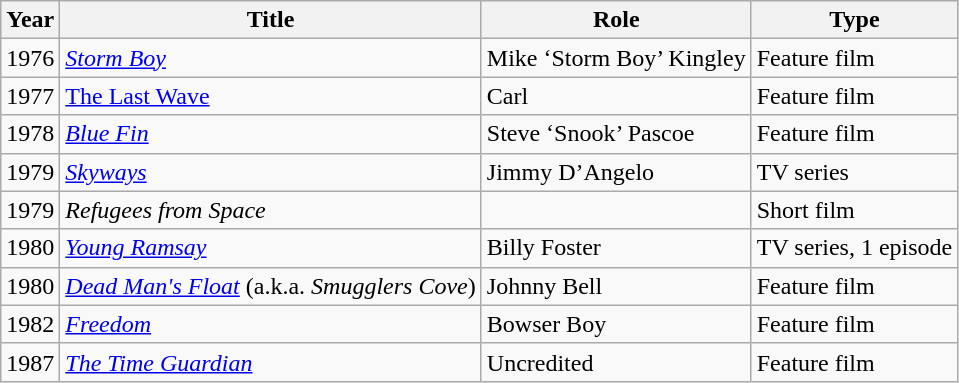<table class="wikitable">
<tr>
<th>Year</th>
<th>Title</th>
<th>Role</th>
<th>Type</th>
</tr>
<tr>
<td>1976</td>
<td><em><a href='#'>Storm Boy</a></em></td>
<td>Mike ‘Storm Boy’ Kingley</td>
<td>Feature film</td>
</tr>
<tr>
<td>1977</td>
<td><a href='#'>The Last Wave</a></td>
<td>Carl</td>
<td>Feature film</td>
</tr>
<tr>
<td>1978</td>
<td><em><a href='#'>Blue Fin</a></em></td>
<td>Steve ‘Snook’ Pascoe</td>
<td>Feature film</td>
</tr>
<tr>
<td>1979</td>
<td><em><a href='#'>Skyways</a></em></td>
<td>Jimmy D’Angelo</td>
<td>TV series</td>
</tr>
<tr>
<td>1979</td>
<td><em>Refugees from Space</em></td>
<td></td>
<td>Short film</td>
</tr>
<tr>
<td>1980</td>
<td><em><a href='#'>Young Ramsay</a></em></td>
<td>Billy Foster</td>
<td>TV series, 1 episode</td>
</tr>
<tr>
<td>1980</td>
<td><em><a href='#'>Dead Man's Float</a></em> (a.k.a. <em>Smugglers Cove</em>)</td>
<td>Johnny Bell</td>
<td>Feature film</td>
</tr>
<tr>
<td>1982</td>
<td><em><a href='#'>Freedom</a></em></td>
<td>Bowser Boy</td>
<td>Feature film</td>
</tr>
<tr>
<td>1987</td>
<td><em><a href='#'>The Time Guardian</a></em></td>
<td>Uncredited</td>
<td>Feature film</td>
</tr>
</table>
